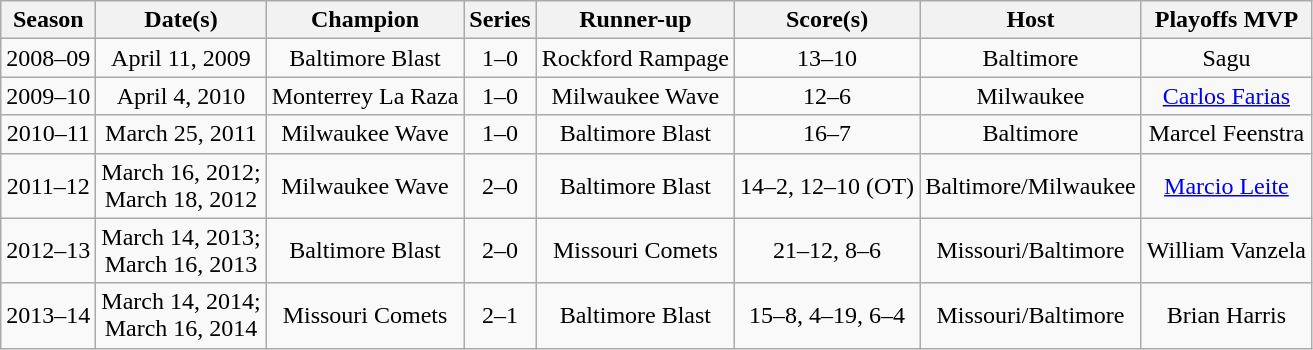<table class="wikitable" style="text-align:center">
<tr>
<th>Season</th>
<th>Date(s)</th>
<th>Champion</th>
<th>Series</th>
<th>Runner-up</th>
<th>Score(s)</th>
<th>Host</th>
<th>Playoffs MVP</th>
</tr>
<tr>
<td>2008–09</td>
<td>April 11, 2009</td>
<td>Baltimore Blast</td>
<td>1–0</td>
<td>Rockford Rampage</td>
<td>13–10</td>
<td>Baltimore</td>
<td>Sagu</td>
</tr>
<tr>
<td>2009–10</td>
<td>April 4, 2010</td>
<td>Monterrey La Raza</td>
<td>1–0</td>
<td>Milwaukee Wave</td>
<td>12–6</td>
<td>Milwaukee</td>
<td><a href='#'>Carlos Farias</a></td>
</tr>
<tr>
<td>2010–11</td>
<td>March 25, 2011</td>
<td>Milwaukee Wave</td>
<td>1–0</td>
<td>Baltimore Blast</td>
<td>16–7</td>
<td>Baltimore</td>
<td>Marcel Feenstra</td>
</tr>
<tr>
<td>2011–12</td>
<td>March 16, 2012;<br>March 18, 2012</td>
<td>Milwaukee Wave</td>
<td>2–0</td>
<td>Baltimore Blast</td>
<td>14–2, 12–10 (OT)</td>
<td>Baltimore/Milwaukee</td>
<td><a href='#'>Marcio Leite</a></td>
</tr>
<tr>
<td>2012–13</td>
<td>March 14, 2013;<br>March 16, 2013</td>
<td>Baltimore Blast</td>
<td>2–0</td>
<td>Missouri Comets</td>
<td>21–12, 8–6</td>
<td>Missouri/Baltimore</td>
<td>William Vanzela</td>
</tr>
<tr>
<td>2013–14</td>
<td>March 14, 2014;<br>March 16, 2014</td>
<td>Missouri Comets</td>
<td>2–1</td>
<td>Baltimore Blast</td>
<td>15–8, 4–19, 6–4</td>
<td>Missouri/Baltimore</td>
<td>Brian Harris</td>
</tr>
</table>
